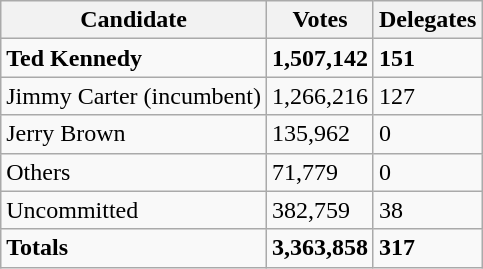<table class="wikitable">
<tr>
<th>Candidate</th>
<th>Votes</th>
<th>Delegates</th>
</tr>
<tr>
<td><strong>Ted Kennedy</strong></td>
<td><strong>1,507,142</strong></td>
<td><strong>151</strong></td>
</tr>
<tr>
<td>Jimmy Carter (incumbent)</td>
<td>1,266,216</td>
<td>127</td>
</tr>
<tr>
<td>Jerry Brown</td>
<td>135,962</td>
<td>0</td>
</tr>
<tr>
<td>Others</td>
<td>71,779</td>
<td>0</td>
</tr>
<tr>
<td>Uncommitted</td>
<td>382,759</td>
<td>38</td>
</tr>
<tr>
<td><strong>Totals</strong></td>
<td><strong>3,363,858</strong></td>
<td><strong>317</strong></td>
</tr>
</table>
